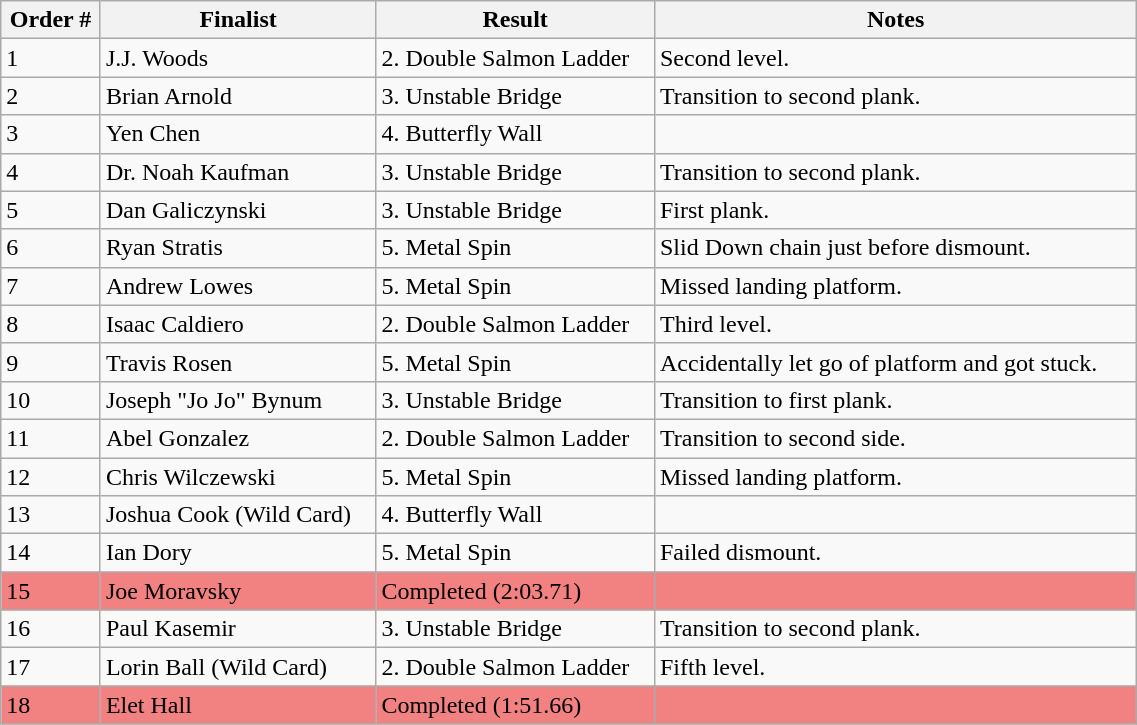<table class="wikitable sortable" width=60%>
<tr>
<th>Order #</th>
<th>Finalist</th>
<th>Result</th>
<th>Notes</th>
</tr>
<tr>
<td>1</td>
<td>J.J. Woods</td>
<td>2. Double Salmon Ladder</td>
<td>Second level.</td>
</tr>
<tr>
<td>2</td>
<td>Brian Arnold</td>
<td>3. Unstable Bridge</td>
<td>Transition to second plank.</td>
</tr>
<tr>
<td>3</td>
<td>Yen Chen</td>
<td>4. Butterfly Wall</td>
<td></td>
</tr>
<tr>
<td>4</td>
<td>Dr. Noah Kaufman</td>
<td>3. Unstable Bridge</td>
<td>Transition to second plank.</td>
</tr>
<tr>
<td>5</td>
<td>Dan Galiczynski</td>
<td>3. Unstable Bridge</td>
<td>First plank.</td>
</tr>
<tr>
<td>6</td>
<td>Ryan Stratis</td>
<td>5. Metal Spin</td>
<td>Slid Down chain just before dismount.</td>
</tr>
<tr>
<td>7</td>
<td>Andrew Lowes</td>
<td>5. Metal Spin</td>
<td>Missed landing platform.</td>
</tr>
<tr>
<td>8</td>
<td>Isaac Caldiero</td>
<td>2. Double Salmon Ladder</td>
<td>Third level.</td>
</tr>
<tr>
<td>9</td>
<td>Travis Rosen</td>
<td>5. Metal Spin</td>
<td>Accidentally let go of platform and got stuck.</td>
</tr>
<tr>
<td>10</td>
<td>Joseph "Jo Jo" Bynum</td>
<td>3. Unstable Bridge</td>
<td>Transition to first plank.</td>
</tr>
<tr>
<td>11</td>
<td>Abel Gonzalez</td>
<td>2. Double Salmon Ladder</td>
<td>Transition to second side.</td>
</tr>
<tr>
<td>12</td>
<td>Chris Wilczewski</td>
<td>5. Metal Spin</td>
<td>Missed landing platform.</td>
</tr>
<tr>
<td>13</td>
<td>Joshua Cook (Wild Card)</td>
<td>4. Butterfly Wall</td>
<td></td>
</tr>
<tr>
<td>14</td>
<td>Ian Dory</td>
<td>5. Metal Spin</td>
<td>Failed dismount.</td>
</tr>
<tr style="background-color:#f28282">
<td>15</td>
<td>Joe Moravsky</td>
<td>Completed (2:03.71)</td>
<td></td>
</tr>
<tr>
<td>16</td>
<td>Paul Kasemir</td>
<td>3. Unstable Bridge</td>
<td>Transition to second plank.</td>
</tr>
<tr>
<td>17</td>
<td>Lorin Ball (Wild Card)</td>
<td>2. Double Salmon Ladder</td>
<td>Fifth level.</td>
</tr>
<tr style="background-color:#f28282">
<td>18</td>
<td>Elet Hall</td>
<td>Completed (1:51.66)</td>
<td></td>
</tr>
</table>
